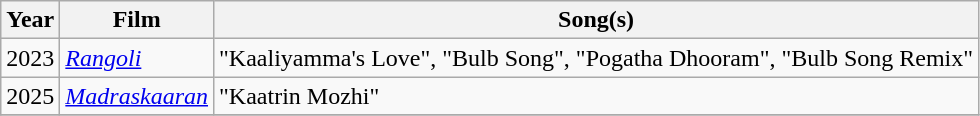<table class="wikitable sortable">
<tr>
<th>Year</th>
<th>Film</th>
<th>Song(s)</th>
</tr>
<tr>
<td>2023</td>
<td><em><a href='#'>Rangoli</a></em></td>
<td>"Kaaliyamma's Love", "Bulb Song", "Pogatha Dhooram", "Bulb Song Remix"</td>
</tr>
<tr>
<td>2025</td>
<td><em><a href='#'>Madraskaaran</a></em></td>
<td>"Kaatrin Mozhi"</td>
</tr>
<tr>
</tr>
</table>
